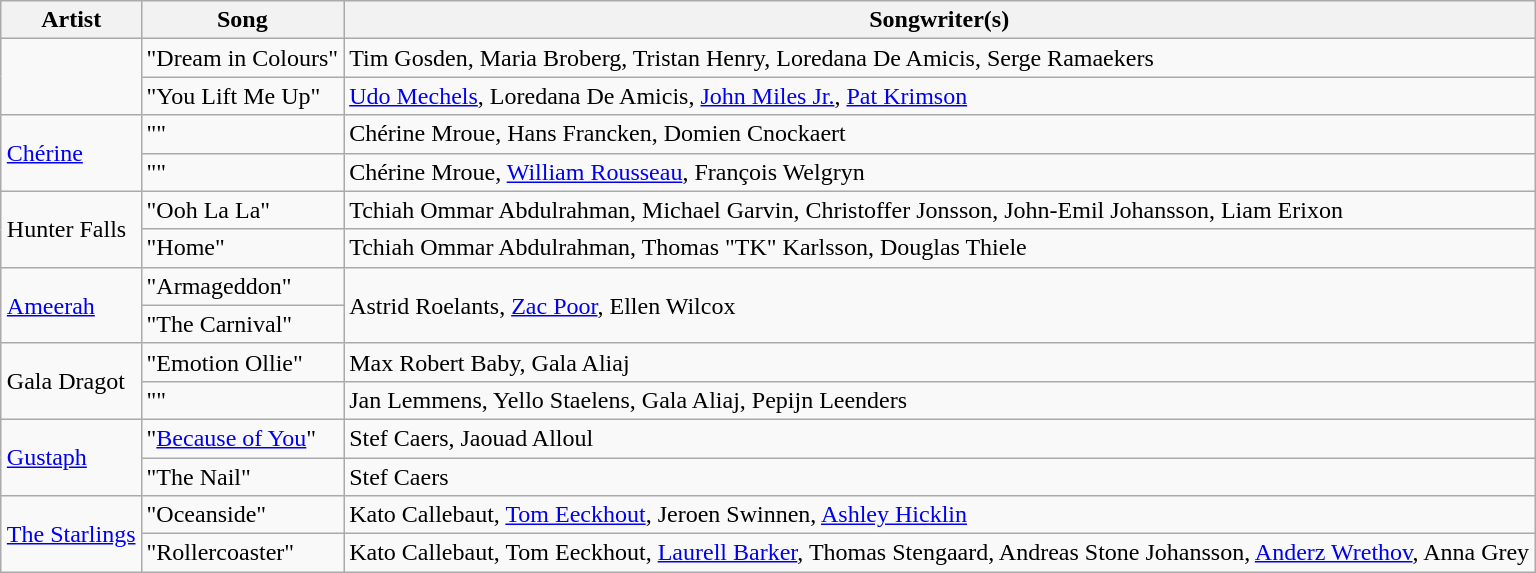<table class="sortable wikitable" style="margin: 1em auto 1em auto;">
<tr>
<th>Artist</th>
<th>Song</th>
<th class="unsortable">Songwriter(s)</th>
</tr>
<tr>
<td rowspan="2"></td>
<td>"Dream in Colours"</td>
<td>Tim Gosden, Maria Broberg, Tristan Henry, Loredana De Amicis, Serge Ramaekers</td>
</tr>
<tr>
<td>"You Lift Me Up"</td>
<td><a href='#'>Udo Mechels</a>, Loredana De Amicis, <a href='#'>John Miles Jr.</a>, <a href='#'>Pat Krimson</a></td>
</tr>
<tr>
<td rowspan="2"><a href='#'>Chérine</a></td>
<td>""</td>
<td>Chérine Mroue, Hans Francken, Domien Cnockaert</td>
</tr>
<tr>
<td>""</td>
<td>Chérine Mroue, <a href='#'>William Rousseau</a>, François Welgryn</td>
</tr>
<tr>
<td rowspan="2">Hunter Falls</td>
<td>"Ooh La La"</td>
<td>Tchiah Ommar Abdulrahman, Michael Garvin, Christoffer Jonsson, John-Emil Johansson, Liam Erixon</td>
</tr>
<tr>
<td>"Home"</td>
<td>Tchiah Ommar Abdulrahman, Thomas "TK" Karlsson, Douglas Thiele</td>
</tr>
<tr>
<td rowspan="2"><a href='#'>Ameerah</a></td>
<td>"Armageddon"</td>
<td rowspan="2">Astrid Roelants, <a href='#'>Zac Poor</a>, Ellen Wilcox</td>
</tr>
<tr>
<td>"The Carnival"</td>
</tr>
<tr>
<td rowspan="2">Gala Dragot</td>
<td>"Emotion Ollie"</td>
<td>Max Robert Baby, Gala Aliaj</td>
</tr>
<tr>
<td>""</td>
<td>Jan Lemmens, Yello Staelens, Gala Aliaj, Pepijn Leenders</td>
</tr>
<tr>
<td rowspan="2"><a href='#'>Gustaph</a></td>
<td>"<a href='#'>Because of You</a>"</td>
<td>Stef Caers, Jaouad Alloul</td>
</tr>
<tr>
<td>"The Nail"</td>
<td>Stef Caers</td>
</tr>
<tr>
<td rowspan="2"><a href='#'>The Starlings</a></td>
<td>"Oceanside"</td>
<td>Kato Callebaut, <a href='#'>Tom Eeckhout</a>, Jeroen Swinnen, <a href='#'>Ashley Hicklin</a></td>
</tr>
<tr>
<td>"Rollercoaster"</td>
<td>Kato Callebaut, Tom Eeckhout, <a href='#'>Laurell Barker</a>, Thomas Stengaard, Andreas Stone Johansson, <a href='#'>Anderz Wrethov</a>, Anna Grey</td>
</tr>
</table>
